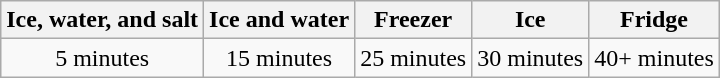<table class="wikitable plainrowheaders" style="text-align:center">
<tr>
<th>Ice, water, and salt</th>
<th>Ice and water</th>
<th>Freezer</th>
<th>Ice</th>
<th>Fridge</th>
</tr>
<tr>
<td>5 minutes</td>
<td>15 minutes</td>
<td>25 minutes</td>
<td>30 minutes</td>
<td>40+ minutes</td>
</tr>
</table>
